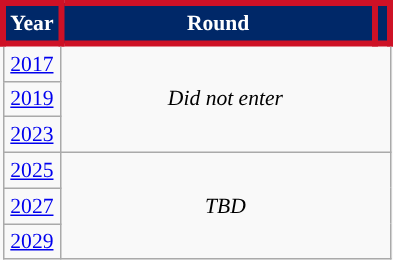<table class="wikitable" style="text-align: center; font-size:90%">
<tr style="color:white;">
<th style="background:#002868; border: 4px solid #CE1126; ">Year</th>
<th style="background:#002868; border: 4px solid #CE1126; width:200px">Round</th>
<th style="background:#002868; border: 4px solid #CE1126;"></th>
</tr>
<tr>
<td><a href='#'>2017</a></td>
<td colspan="2" rowspan="3"><em>Did not enter</em></td>
</tr>
<tr>
<td><a href='#'>2019</a></td>
</tr>
<tr>
<td><a href='#'>2023</a></td>
</tr>
<tr>
<td><a href='#'>2025</a></td>
<td colspan="2" rowspan="3"><em>TBD</em></td>
</tr>
<tr>
<td><a href='#'>2027</a></td>
</tr>
<tr>
<td><a href='#'>2029</a></td>
</tr>
</table>
